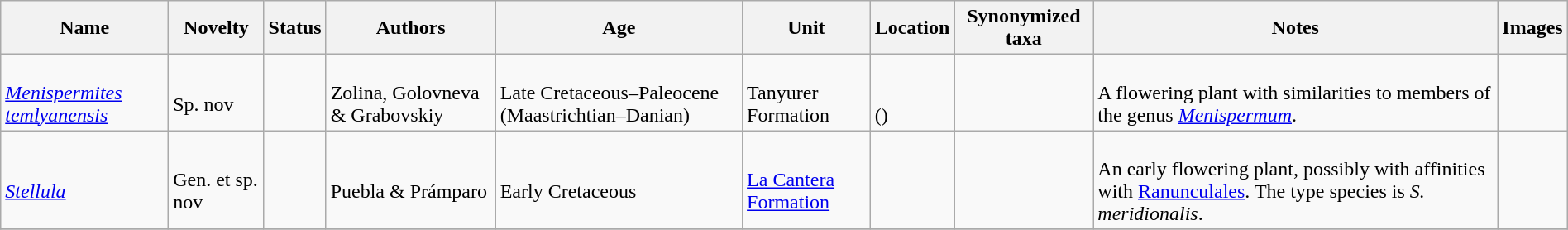<table class="wikitable sortable" align="center" width="100%">
<tr>
<th>Name</th>
<th>Novelty</th>
<th>Status</th>
<th>Authors</th>
<th>Age</th>
<th>Unit</th>
<th>Location</th>
<th>Synonymized taxa</th>
<th>Notes</th>
<th>Images</th>
</tr>
<tr>
<td><br><em><a href='#'>Menispermites temlyanensis</a></em></td>
<td><br>Sp. nov</td>
<td></td>
<td><br>Zolina, Golovneva & Grabovskiy</td>
<td><br>Late Cretaceous–Paleocene (Maastrichtian–Danian)</td>
<td><br>Tanyurer Formation</td>
<td><br><br>()</td>
<td></td>
<td><br>A flowering plant with similarities to members of the genus <em><a href='#'>Menispermum</a></em>.</td>
<td></td>
</tr>
<tr>
<td><br><em><a href='#'>Stellula</a></em></td>
<td><br>Gen. et sp. nov</td>
<td></td>
<td><br>Puebla & Prámparo</td>
<td><br>Early Cretaceous</td>
<td><br><a href='#'>La Cantera Formation</a></td>
<td><br></td>
<td></td>
<td><br>An early flowering plant, possibly with affinities with <a href='#'>Ranunculales</a>. The type species is <em>S. meridionalis</em>.</td>
<td></td>
</tr>
<tr>
</tr>
</table>
